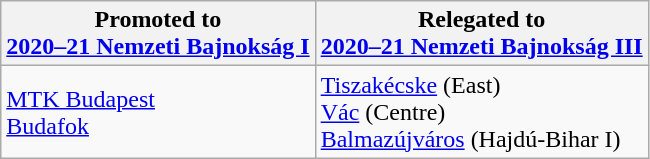<table class="wikitable">
<tr>
<th>Promoted to<br><a href='#'>2020–21 Nemzeti Bajnokság I</a></th>
<th>Relegated to<br><a href='#'>2020–21 Nemzeti Bajnokság III</a></th>
</tr>
<tr>
<td> <a href='#'>MTK Budapest</a><br> <a href='#'>Budafok</a></td>
<td> <a href='#'>Tiszakécske</a> (East)<br> <a href='#'>Vác</a> (Centre)<br> <a href='#'>Balmazújváros</a> (Hajdú-Bihar I)</td>
</tr>
</table>
